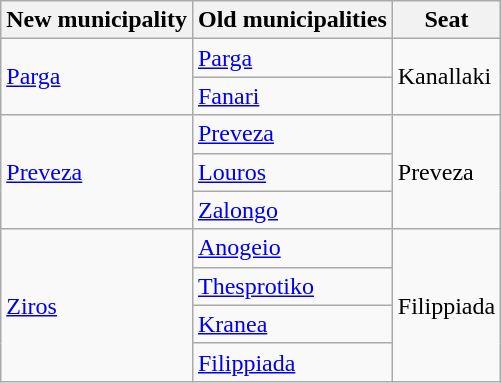<table class="wikitable">
<tr>
<th>New municipality</th>
<th>Old municipalities</th>
<th>Seat</th>
</tr>
<tr>
<td rowspan=2><a href='#'>Parga</a></td>
<td><a href='#'>Parga</a></td>
<td rowspan=2>Kanallaki</td>
</tr>
<tr>
<td><a href='#'>Fanari</a></td>
</tr>
<tr>
<td rowspan=3><a href='#'>Preveza</a></td>
<td><a href='#'>Preveza</a></td>
<td rowspan=3>Preveza</td>
</tr>
<tr>
<td><a href='#'>Louros</a></td>
</tr>
<tr>
<td><a href='#'>Zalongo</a></td>
</tr>
<tr>
<td rowspan=4><a href='#'>Ziros</a></td>
<td><a href='#'>Anogeio</a></td>
<td rowspan=4>Filippiada</td>
</tr>
<tr>
<td><a href='#'>Thesprotiko</a></td>
</tr>
<tr>
<td><a href='#'>Kranea</a></td>
</tr>
<tr>
<td><a href='#'>Filippiada</a></td>
</tr>
</table>
